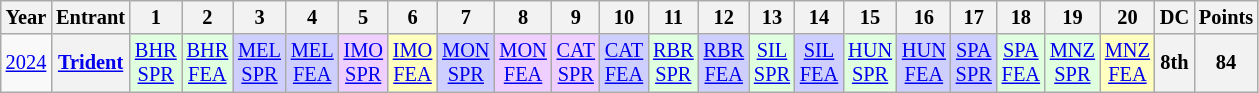<table class="wikitable" style="text-align:center; font-size:85%;">
<tr>
<th>Year</th>
<th>Entrant</th>
<th>1</th>
<th>2</th>
<th>3</th>
<th>4</th>
<th>5</th>
<th>6</th>
<th>7</th>
<th>8</th>
<th>9</th>
<th>10</th>
<th>11</th>
<th>12</th>
<th>13</th>
<th>14</th>
<th>15</th>
<th>16</th>
<th>17</th>
<th>18</th>
<th>19</th>
<th>20</th>
<th>DC</th>
<th>Points</th>
</tr>
<tr>
<td><a href='#'>2024</a></td>
<th nowrap><a href='#'>Trident</a></th>
<td style="background:#DFFFDF;"><a href='#'>BHR<br>SPR</a><br></td>
<td style="background:#DFFFDF;"><a href='#'>BHR<br>FEA</a><br></td>
<td style="background:#CFCFFF;"><a href='#'>MEL<br>SPR</a><br></td>
<td style="background:#CFCFFF;"><a href='#'>MEL<br>FEA</a><br></td>
<td style="background:#EFCFFF;"><a href='#'>IMO<br>SPR</a><br></td>
<td style="background:#FFFFBF;"><a href='#'>IMO<br>FEA</a><br></td>
<td style="background:#CFCFFF;"><a href='#'>MON<br>SPR</a><br></td>
<td style="background:#EFCFFF;"><a href='#'>MON<br>FEA</a><br></td>
<td style="background:#EFCFFF;"><a href='#'>CAT<br>SPR</a><br></td>
<td style="background:#CFCFFF;"><a href='#'>CAT<br>FEA</a><br></td>
<td style="background:#DFFFDF;"><a href='#'>RBR<br>SPR</a><br></td>
<td style="background:#CFCFFF;"><a href='#'>RBR<br>FEA</a><br></td>
<td style="background:#DFFFDF;"><a href='#'>SIL<br>SPR</a><br></td>
<td style="background:#CFCFFF;"><a href='#'>SIL<br>FEA</a><br></td>
<td style="background:#DFFFDF;"><a href='#'>HUN<br>SPR</a><br></td>
<td style="background:#CFCFFF;"><a href='#'>HUN<br>FEA</a><br></td>
<td style="background:#CFCFFF;"><a href='#'>SPA<br>SPR</a><br></td>
<td style="background:#DFFFDF;"><a href='#'>SPA<br>FEA</a><br></td>
<td style="background:#DFFFDF;"><a href='#'>MNZ<br>SPR</a><br></td>
<td style="background:#FFFFBF;"><a href='#'>MNZ<br>FEA</a><br></td>
<th>8th</th>
<th>84</th>
</tr>
</table>
